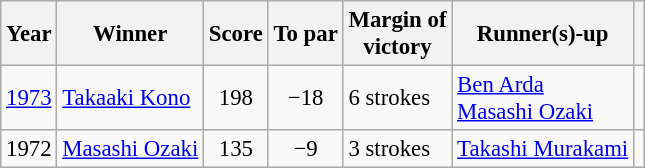<table class=wikitable style="font-size:95%">
<tr>
<th>Year</th>
<th>Winner</th>
<th>Score</th>
<th>To par</th>
<th>Margin of<br>victory</th>
<th>Runner(s)-up</th>
<th></th>
</tr>
<tr>
<td><a href='#'>1973</a></td>
<td> <a href='#'>Takaaki Kono</a></td>
<td align=center>198</td>
<td align=center>−18</td>
<td>6 strokes</td>
<td> <a href='#'>Ben Arda</a><br> <a href='#'>Masashi Ozaki</a></td>
<td></td>
</tr>
<tr>
<td>1972</td>
<td> <a href='#'>Masashi Ozaki</a></td>
<td align=center>135</td>
<td align=center>−9</td>
<td>3 strokes</td>
<td> <a href='#'>Takashi Murakami</a></td>
<td></td>
</tr>
</table>
